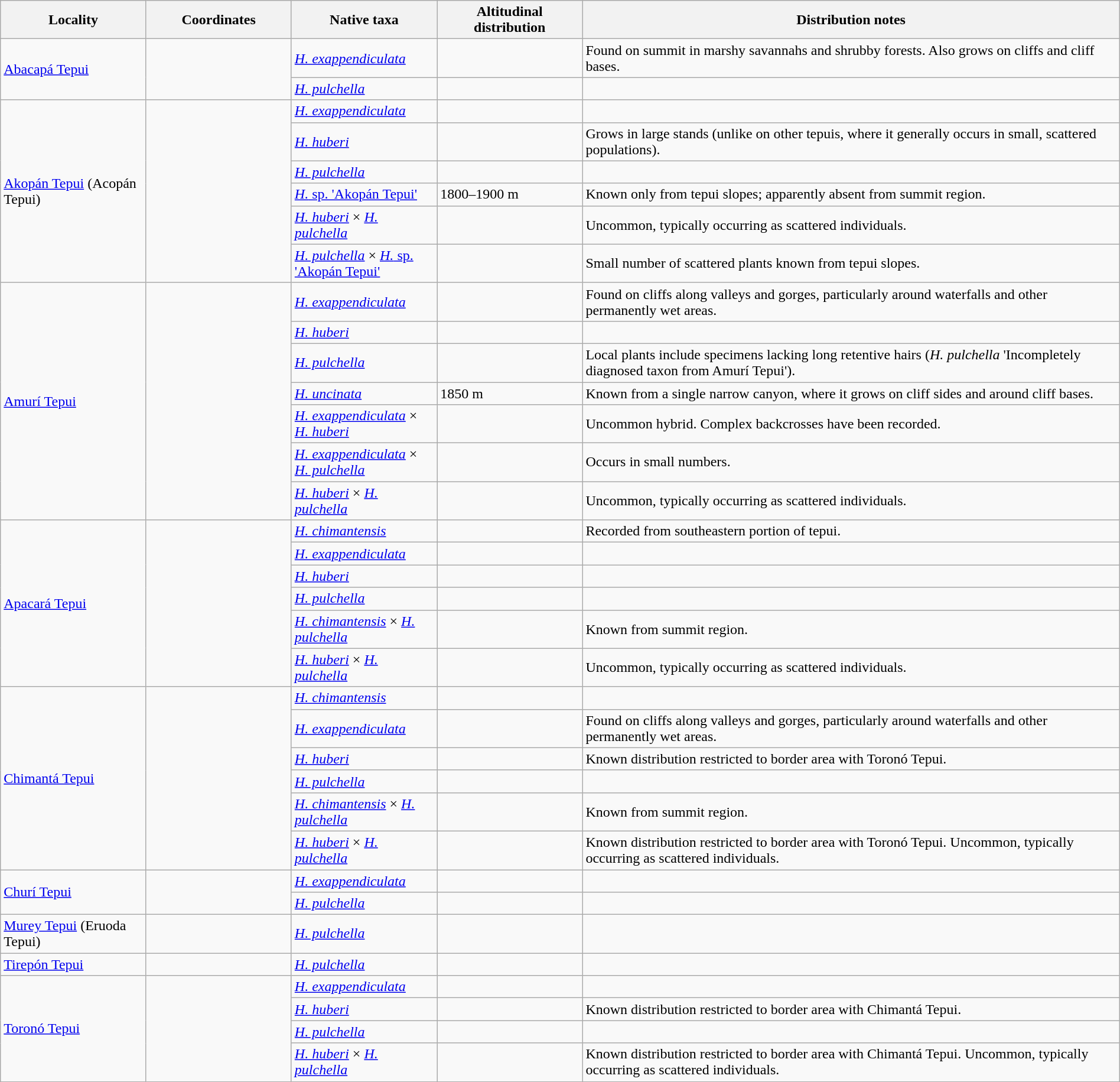<table class="wikitable" style="width: 100%">
<tr>
<th scope="col" width="13%">Locality</th>
<th scope="col" width="13%">Coordinates</th>
<th scope="col" width="13%">Native taxa</th>
<th scope="col" width="13%">Altitudinal distribution</th>
<th scope="col" width="48%">Distribution notes</th>
</tr>
<tr>
<td rowspan="2"><a href='#'>Abacapá Tepui</a></td>
<td rowspan="2"></td>
<td><em><a href='#'>H. exappendiculata</a></em></td>
<td></td>
<td>Found on summit in marshy savannahs and shrubby forests. Also grows on cliffs and cliff bases.</td>
</tr>
<tr>
<td><em><a href='#'>H. pulchella</a></em></td>
<td></td>
<td></td>
</tr>
<tr>
<td rowspan="6"><a href='#'>Akopán Tepui</a> (Acopán Tepui)</td>
<td rowspan="6"></td>
<td><em><a href='#'>H. exappendiculata</a></em></td>
<td></td>
<td></td>
</tr>
<tr>
<td><em><a href='#'>H. huberi</a></em></td>
<td></td>
<td>Grows in large stands (unlike on other tepuis, where it generally occurs in small, scattered populations).</td>
</tr>
<tr>
<td><em><a href='#'>H. pulchella</a></em></td>
<td></td>
<td></td>
</tr>
<tr>
<td><a href='#'><em>H.</em> sp. 'Akopán Tepui'</a></td>
<td>1800–1900 m</td>
<td>Known only from tepui slopes; apparently absent from summit region.</td>
</tr>
<tr>
<td><em><a href='#'>H. huberi</a></em> × <em><a href='#'>H. pulchella</a></em></td>
<td></td>
<td>Uncommon, typically occurring as scattered individuals.</td>
</tr>
<tr>
<td><em><a href='#'>H. pulchella</a></em> × <a href='#'><em>H.</em> sp. 'Akopán Tepui'</a></td>
<td></td>
<td>Small number of scattered plants known from tepui slopes.</td>
</tr>
<tr>
<td rowspan="7"><a href='#'>Amurí Tepui</a></td>
<td rowspan="7"></td>
<td><em><a href='#'>H. exappendiculata</a></em></td>
<td></td>
<td>Found on cliffs along valleys and gorges, particularly around waterfalls and other permanently wet areas.</td>
</tr>
<tr>
<td><em><a href='#'>H. huberi</a></em></td>
<td></td>
<td></td>
</tr>
<tr>
<td><em><a href='#'>H. pulchella</a></em></td>
<td></td>
<td>Local plants include specimens lacking long retentive hairs (<em>H. pulchella</em> 'Incompletely diagnosed taxon from Amurí Tepui').</td>
</tr>
<tr>
<td><em><a href='#'>H. uncinata</a></em></td>
<td>1850 m</td>
<td>Known from a single narrow canyon, where it grows on cliff sides and around cliff bases.</td>
</tr>
<tr>
<td><em><a href='#'>H. exappendiculata</a></em> × <em><a href='#'>H. huberi</a></em></td>
<td></td>
<td>Uncommon hybrid. Complex backcrosses have been recorded.</td>
</tr>
<tr>
<td><em><a href='#'>H. exappendiculata</a></em> × <em><a href='#'>H. pulchella</a></em></td>
<td></td>
<td>Occurs in small numbers.</td>
</tr>
<tr>
<td><em><a href='#'>H. huberi</a></em> × <em><a href='#'>H. pulchella</a></em></td>
<td></td>
<td>Uncommon, typically occurring as scattered individuals.</td>
</tr>
<tr>
<td rowspan="6"><a href='#'>Apacará Tepui</a></td>
<td rowspan="6"></td>
<td><em><a href='#'>H. chimantensis</a></em></td>
<td></td>
<td>Recorded from southeastern portion of tepui.</td>
</tr>
<tr>
<td><em><a href='#'>H. exappendiculata</a></em></td>
<td></td>
<td></td>
</tr>
<tr>
<td><em><a href='#'>H. huberi</a></em></td>
<td></td>
<td></td>
</tr>
<tr>
<td><em><a href='#'>H. pulchella</a></em></td>
<td></td>
<td></td>
</tr>
<tr>
<td><em><a href='#'>H. chimantensis</a></em> × <em><a href='#'>H. pulchella</a></em></td>
<td></td>
<td>Known from summit region.</td>
</tr>
<tr>
<td><em><a href='#'>H. huberi</a></em> × <em><a href='#'>H. pulchella</a></em></td>
<td></td>
<td>Uncommon, typically occurring as scattered individuals.</td>
</tr>
<tr>
<td rowspan="6"><a href='#'>Chimantá Tepui</a></td>
<td rowspan="6"></td>
<td><em><a href='#'>H. chimantensis</a></em></td>
<td></td>
<td></td>
</tr>
<tr>
<td><em><a href='#'>H. exappendiculata</a></em></td>
<td></td>
<td>Found on cliffs along valleys and gorges, particularly around waterfalls and other permanently wet areas.</td>
</tr>
<tr>
<td><em><a href='#'>H. huberi</a></em></td>
<td></td>
<td>Known distribution restricted to border area with Toronó Tepui.</td>
</tr>
<tr>
<td><em><a href='#'>H. pulchella</a></em></td>
<td></td>
<td></td>
</tr>
<tr>
<td><em><a href='#'>H. chimantensis</a></em> × <em><a href='#'>H. pulchella</a></em></td>
<td></td>
<td>Known from summit region.</td>
</tr>
<tr>
<td><em><a href='#'>H. huberi</a></em> × <em><a href='#'>H. pulchella</a></em></td>
<td></td>
<td>Known distribution restricted to border area with Toronó Tepui. Uncommon, typically occurring as scattered individuals.</td>
</tr>
<tr>
<td rowspan="2"><a href='#'>Churí Tepui</a></td>
<td rowspan="2"></td>
<td><em><a href='#'>H. exappendiculata</a></em></td>
<td></td>
<td></td>
</tr>
<tr>
<td><em><a href='#'>H. pulchella</a></em></td>
<td></td>
<td></td>
</tr>
<tr>
<td><a href='#'>Murey Tepui</a> (Eruoda Tepui)</td>
<td></td>
<td><em><a href='#'>H. pulchella</a></em></td>
<td></td>
<td></td>
</tr>
<tr>
<td><a href='#'>Tirepón Tepui</a></td>
<td></td>
<td><em><a href='#'>H. pulchella</a></em></td>
<td></td>
<td></td>
</tr>
<tr>
<td rowspan="4"><a href='#'>Toronó Tepui</a></td>
<td rowspan="4"></td>
<td><em><a href='#'>H. exappendiculata</a></em></td>
<td></td>
<td></td>
</tr>
<tr>
<td><em><a href='#'>H. huberi</a></em></td>
<td></td>
<td>Known distribution restricted to border area with Chimantá Tepui.</td>
</tr>
<tr>
<td><em><a href='#'>H. pulchella</a></em></td>
<td></td>
<td></td>
</tr>
<tr>
<td><em><a href='#'>H. huberi</a></em> × <em><a href='#'>H. pulchella</a></em></td>
<td></td>
<td>Known distribution restricted to border area with Chimantá Tepui. Uncommon, typically occurring as scattered individuals.</td>
</tr>
</table>
